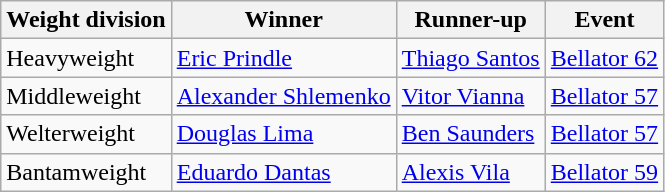<table class="wikitable">
<tr>
<th>Weight division</th>
<th>Winner</th>
<th>Runner-up</th>
<th>Event</th>
</tr>
<tr>
<td>Heavyweight</td>
<td><a href='#'>Eric Prindle</a></td>
<td><a href='#'>Thiago Santos</a></td>
<td><a href='#'>Bellator 62</a></td>
</tr>
<tr>
<td>Middleweight</td>
<td><a href='#'>Alexander Shlemenko</a></td>
<td><a href='#'>Vitor Vianna</a></td>
<td><a href='#'>Bellator 57</a></td>
</tr>
<tr>
<td>Welterweight</td>
<td><a href='#'>Douglas Lima</a></td>
<td><a href='#'>Ben Saunders</a></td>
<td><a href='#'>Bellator 57</a></td>
</tr>
<tr>
<td>Bantamweight</td>
<td><a href='#'>Eduardo Dantas</a></td>
<td><a href='#'>Alexis Vila</a></td>
<td><a href='#'>Bellator 59</a></td>
</tr>
</table>
